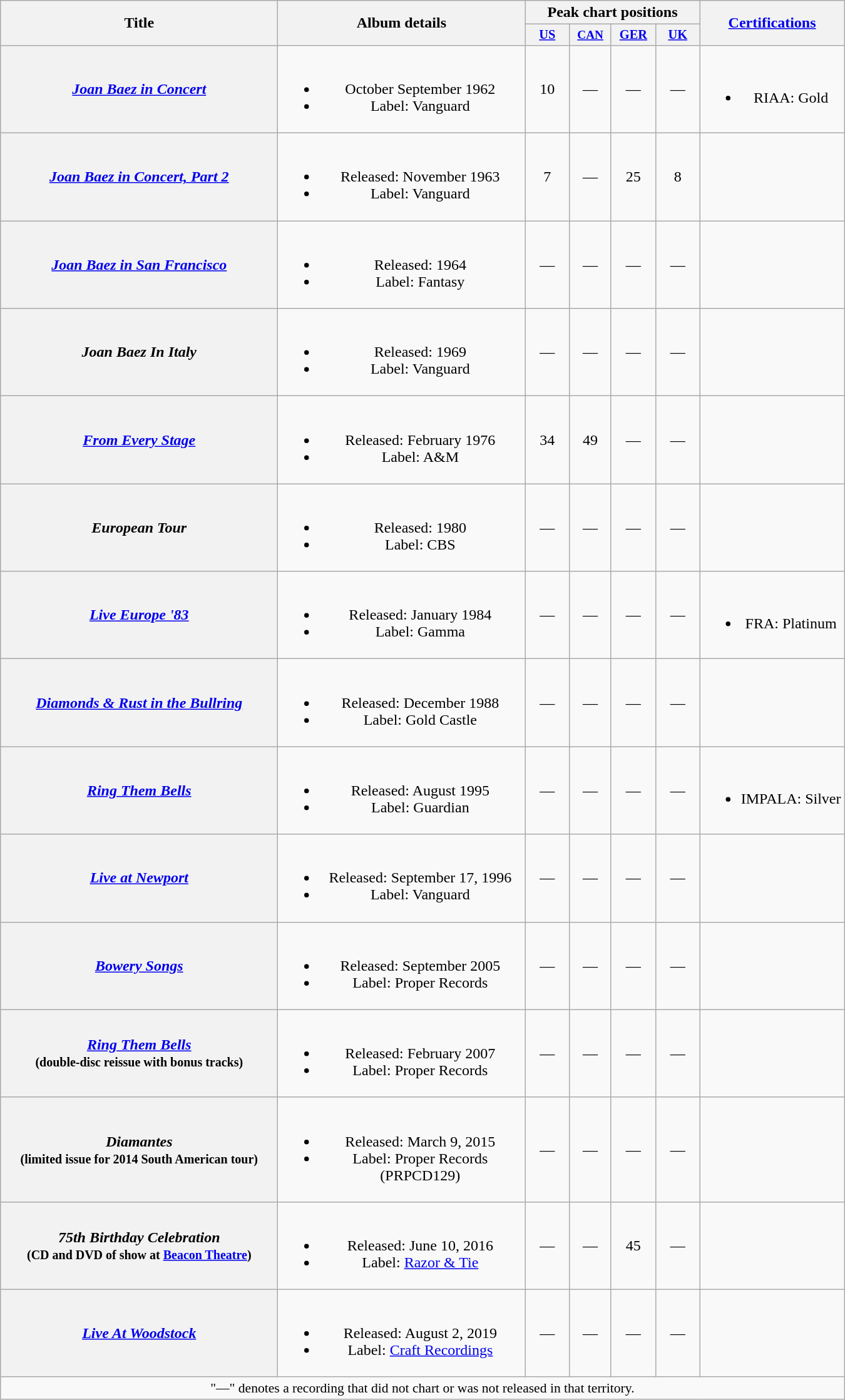<table class="wikitable plainrowheaders" style="text-align:center;" border="1">
<tr>
<th scope="col" rowspan="2" style="width:18em;">Title</th>
<th scope="col" rowspan="2" style="width:16em;">Album details</th>
<th scope="col" colspan="4">Peak chart positions</th>
<th scope="col" rowspan="2"><a href='#'>Certifications</a></th>
</tr>
<tr>
<th scope="col" style="width:3em;font-size:85%;"><a href='#'>US</a><br></th>
<th scope="col" style="width:3em;font-size:80%;"><a href='#'>CAN</a><br></th>
<th scope="col" style="width:3em;font-size:85%;"><a href='#'>GER</a> <br></th>
<th scope="col" style="width:3em;font-size:85%;"><a href='#'>UK</a> <br></th>
</tr>
<tr>
<th scope="row"><em><a href='#'>Joan Baez in Concert</a></em></th>
<td><br><ul><li>October September 1962</li><li>Label: Vanguard</li></ul></td>
<td>10</td>
<td>—</td>
<td>—</td>
<td>—</td>
<td><br><ul><li>RIAA: Gold</li></ul></td>
</tr>
<tr>
<th scope="row"><em><a href='#'>Joan Baez in Concert, Part 2</a></em></th>
<td><br><ul><li>Released: November 1963</li><li>Label: Vanguard</li></ul></td>
<td>7</td>
<td>—</td>
<td>25</td>
<td>8</td>
<td></td>
</tr>
<tr>
<th scope="row"><em><a href='#'>Joan Baez in San Francisco</a></em><br></th>
<td><br><ul><li>Released: 1964</li><li>Label: Fantasy</li></ul></td>
<td>—</td>
<td>—</td>
<td>—</td>
<td>—</td>
<td></td>
</tr>
<tr>
<th scope="row"><em>Joan Baez In Italy</em></th>
<td><br><ul><li>Released: 1969</li><li>Label: Vanguard</li></ul></td>
<td>—</td>
<td>—</td>
<td>—</td>
<td>—</td>
<td></td>
</tr>
<tr>
<th scope="row"><em><a href='#'>From Every Stage</a></em></th>
<td><br><ul><li>Released: February 1976</li><li>Label: A&M</li></ul></td>
<td>34</td>
<td>49</td>
<td>—</td>
<td>—</td>
<td></td>
</tr>
<tr>
<th scope="row"><em>European Tour</em></th>
<td><br><ul><li>Released: 1980</li><li>Label: CBS</li></ul></td>
<td>—</td>
<td>—</td>
<td>—</td>
<td>—</td>
<td></td>
</tr>
<tr>
<th scope="row"><em><a href='#'>Live Europe '83</a></em></th>
<td><br><ul><li>Released: January 1984</li><li>Label: Gamma</li></ul></td>
<td>—</td>
<td>—</td>
<td>—</td>
<td>—</td>
<td><br><ul><li>FRA: Platinum</li></ul></td>
</tr>
<tr>
<th scope="row"><em><a href='#'>Diamonds & Rust in the Bullring</a></em></th>
<td><br><ul><li>Released: December 1988</li><li>Label: Gold Castle</li></ul></td>
<td>—</td>
<td>—</td>
<td>—</td>
<td>—</td>
<td></td>
</tr>
<tr>
<th scope="row"><em><a href='#'>Ring Them Bells</a></em></th>
<td><br><ul><li>Released: August 1995</li><li>Label: Guardian</li></ul></td>
<td>—</td>
<td>—</td>
<td>—</td>
<td>—</td>
<td><br><ul><li>IMPALA: Silver</li></ul></td>
</tr>
<tr>
<th scope="row"><em><a href='#'>Live at Newport</a></em></th>
<td><br><ul><li>Released: September 17, 1996</li><li>Label: Vanguard</li></ul></td>
<td>—</td>
<td>—</td>
<td>—</td>
<td>—</td>
<td></td>
</tr>
<tr>
<th scope="row"><em><a href='#'>Bowery Songs</a></em></th>
<td><br><ul><li>Released: September 2005</li><li>Label: Proper Records</li></ul></td>
<td>—</td>
<td>—</td>
<td>—</td>
<td>—</td>
<td></td>
</tr>
<tr>
<th scope="row"><em><a href='#'>Ring Them Bells</a></em><br><small> (double-disc reissue with bonus tracks)</small></th>
<td><br><ul><li>Released: February 2007</li><li>Label: Proper Records</li></ul></td>
<td>—</td>
<td>—</td>
<td>—</td>
<td>—</td>
<td></td>
</tr>
<tr>
<th scope="row"><em>Diamantes</em> <br><small> (limited issue for 2014 South American tour)</small></th>
<td><br><ul><li>Released: March 9, 2015</li><li>Label: Proper Records (PRPCD129)</li></ul></td>
<td>—</td>
<td>—</td>
<td>—</td>
<td>—</td>
<td></td>
</tr>
<tr>
<th scope="row"><em>75th Birthday Celebration</em> <br><small>(CD and DVD of show at <a href='#'>Beacon Theatre</a>)</small></th>
<td><br><ul><li>Released: June 10, 2016</li><li>Label: <a href='#'>Razor & Tie</a></li></ul></td>
<td>—</td>
<td>—</td>
<td>45</td>
<td>—</td>
<td></td>
</tr>
<tr>
<th scope="row"><em><a href='#'>Live At Woodstock</a></em></th>
<td><br><ul><li>Released: August 2, 2019</li><li>Label: <a href='#'>Craft Recordings</a></li></ul></td>
<td>—</td>
<td>—</td>
<td>—</td>
<td>—</td>
<td></td>
</tr>
<tr>
<td colspan="10" style="font-size:90%">"—" denotes a recording that did not chart or was not released in that territory.</td>
</tr>
</table>
